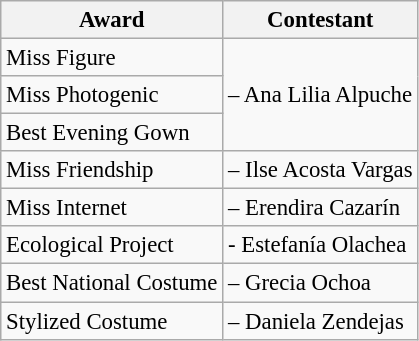<table class="wikitable" style="font-size: 95%;">
<tr>
<th>Award</th>
<th>Contestant</th>
</tr>
<tr>
<td>Miss Figure</td>
<td rowspan=3> – Ana Lilia Alpuche</td>
</tr>
<tr>
<td>Miss Photogenic</td>
</tr>
<tr>
<td>Best Evening Gown</td>
</tr>
<tr>
<td>Miss Friendship</td>
<td> – Ilse Acosta Vargas</td>
</tr>
<tr>
<td>Miss Internet</td>
<td> – Erendira Cazarín</td>
</tr>
<tr>
<td>Ecological Project</td>
<td> - Estefanía Olachea</td>
</tr>
<tr>
<td>Best National Costume</td>
<td> – Grecia Ochoa</td>
</tr>
<tr>
<td>Stylized Costume</td>
<td> – Daniela Zendejas</td>
</tr>
</table>
